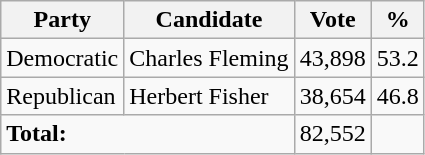<table class="wikitable">
<tr>
<th>Party</th>
<th>Candidate</th>
<th>Vote</th>
<th>%</th>
</tr>
<tr>
<td>Democratic</td>
<td>Charles Fleming</td>
<td>43,898</td>
<td>53.2</td>
</tr>
<tr>
<td>Republican</td>
<td>Herbert Fisher</td>
<td>38,654</td>
<td>46.8</td>
</tr>
<tr>
<td colspan="2"><strong>Total:</strong></td>
<td>82,552</td>
<td></td>
</tr>
</table>
